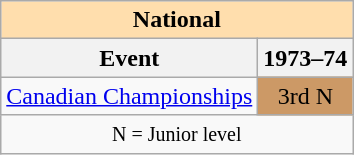<table class="wikitable" style="text-align:center">
<tr>
<th style="background-color: #ffdead; " colspan=2 align=center>National</th>
</tr>
<tr>
<th>Event</th>
<th>1973–74</th>
</tr>
<tr>
<td align=left><a href='#'>Canadian Championships</a></td>
<td bgcolor=cc9966>3rd N</td>
</tr>
<tr>
<td colspan=2 align=center><small> N = Junior level </small></td>
</tr>
</table>
